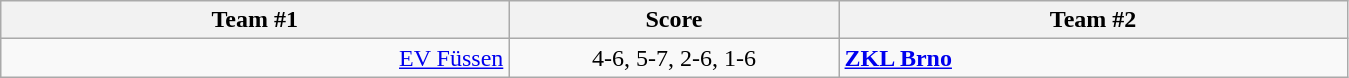<table class="wikitable" style="text-align: center;">
<tr>
<th width=20%>Team #1</th>
<th width=13%>Score</th>
<th width=20%>Team #2</th>
</tr>
<tr>
<td style="text-align: right;"><a href='#'>EV Füssen</a> </td>
<td>4-6, 5-7, 2-6, 1-6</td>
<td style="text-align: left;"> <strong><a href='#'>ZKL Brno</a></strong></td>
</tr>
</table>
